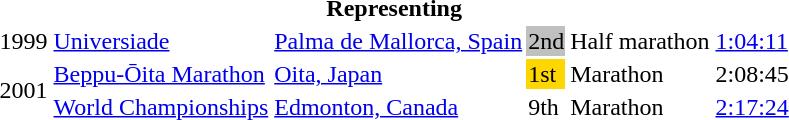<table>
<tr>
<th colspan="6">Representing </th>
</tr>
<tr>
<td>1999</td>
<td><a href='#'>Universiade</a></td>
<td><a href='#'>Palma de Mallorca, Spain</a></td>
<td bgcolor="silver">2nd</td>
<td>Half marathon</td>
<td><a href='#'>1:04:11</a></td>
</tr>
<tr>
<td rowspan=2>2001</td>
<td><a href='#'>Beppu-Ōita Marathon</a></td>
<td><a href='#'>Oita, Japan</a></td>
<td bgcolor="gold">1st</td>
<td>Marathon</td>
<td>2:08:45</td>
</tr>
<tr>
<td><a href='#'>World Championships</a></td>
<td><a href='#'>Edmonton, Canada</a></td>
<td>9th</td>
<td>Marathon</td>
<td><a href='#'>2:17:24</a></td>
</tr>
</table>
